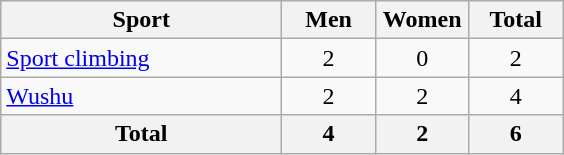<table class="wikitable sortable" style="text-align:center;">
<tr>
<th width=180>Sport</th>
<th width=55>Men</th>
<th width=55>Women</th>
<th width=55>Total</th>
</tr>
<tr>
<td align=left><a href='#'>Sport climbing</a></td>
<td>2</td>
<td>0</td>
<td>2</td>
</tr>
<tr>
<td align=left><a href='#'>Wushu</a></td>
<td>2</td>
<td>2</td>
<td>4</td>
</tr>
<tr>
<th>Total</th>
<th>4</th>
<th>2</th>
<th>6</th>
</tr>
</table>
